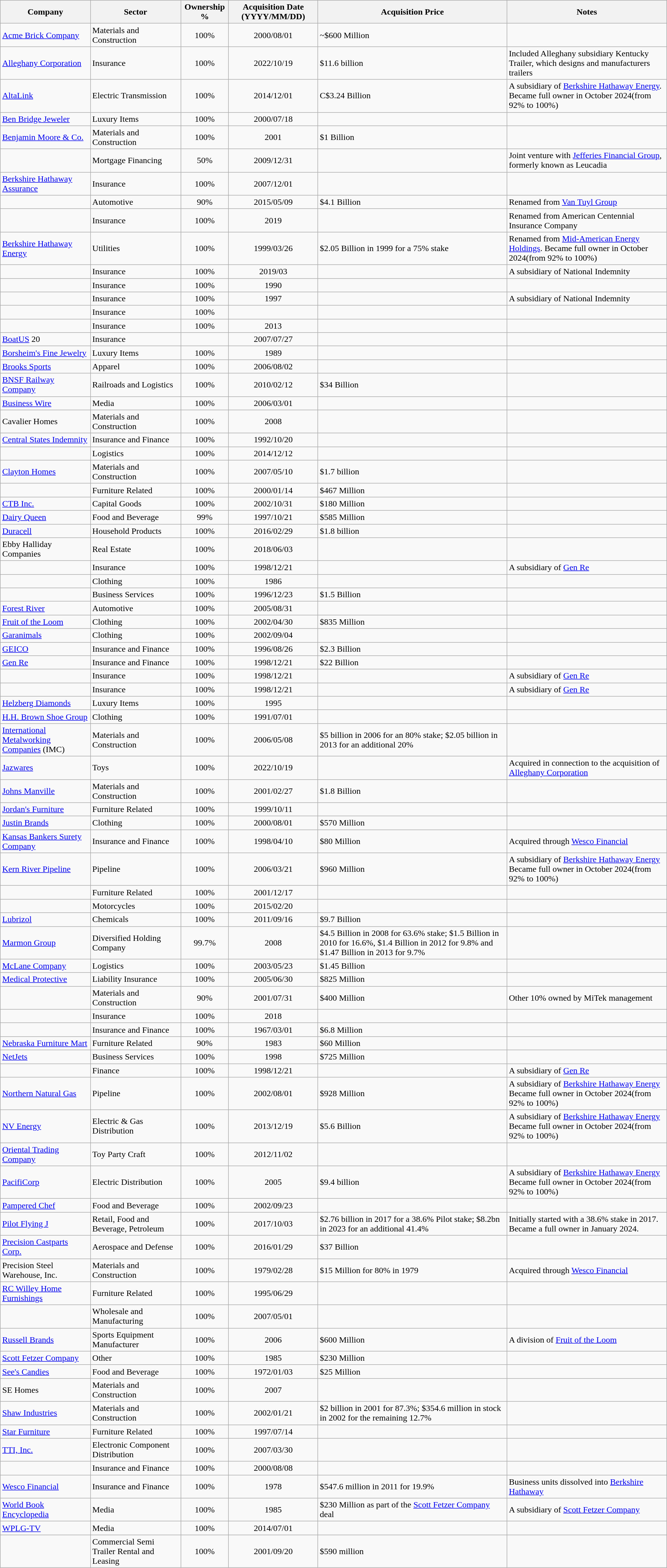<table class="wikitable sortable mw-collapsible">
<tr>
<th>Company</th>
<th>Sector</th>
<th>Ownership %</th>
<th>Acquisition Date (YYYY/MM/DD)</th>
<th>Acquisition Price</th>
<th>Notes</th>
</tr>
<tr>
<td><a href='#'>Acme Brick Company</a></td>
<td>Materials and Construction</td>
<td style="text-align: center;">100%</td>
<td style="text-align: center;">2000/08/01</td>
<td>~$600 Million</td>
<td></td>
</tr>
<tr>
<td><a href='#'>Alleghany Corporation</a></td>
<td>Insurance</td>
<td style="text-align: center;">100%</td>
<td style="text-align: center;">2022/10/19</td>
<td>$11.6 billion</td>
<td>Included Alleghany subsidiary Kentucky Trailer, which designs and manufacturers trailers</td>
</tr>
<tr>
<td><a href='#'>AltaLink</a></td>
<td>Electric Transmission</td>
<td style="text-align: center;">100%</td>
<td style="text-align: center;">2014/12/01</td>
<td>C$3.24 Billion</td>
<td>A subsidiary of <a href='#'>Berkshire Hathaway Energy</a>.  Became full owner in October 2024(from 92% to 100%)</td>
</tr>
<tr>
<td><a href='#'>Ben Bridge Jeweler</a></td>
<td>Luxury Items</td>
<td style="text-align: center;">100%</td>
<td style="text-align: center;">2000/07/18</td>
<td></td>
<td></td>
</tr>
<tr>
<td><a href='#'>Benjamin Moore & Co.</a></td>
<td>Materials and Construction</td>
<td style="text-align: center;">100%</td>
<td style="text-align: center;">2001</td>
<td>$1 Billion</td>
<td></td>
</tr>
<tr>
<td></td>
<td>Mortgage Financing</td>
<td style="text-align: center;">50%</td>
<td style="text-align: center;">2009/12/31</td>
<td></td>
<td>Joint venture with <a href='#'>Jefferies Financial Group</a>, formerly known as Leucadia</td>
</tr>
<tr>
<td><a href='#'>Berkshire Hathaway Assurance</a></td>
<td>Insurance</td>
<td style="text-align: center;">100%</td>
<td style="text-align: center;">2007/12/01</td>
<td></td>
<td></td>
</tr>
<tr>
<td></td>
<td>Automotive</td>
<td style="text-align: center;">90%</td>
<td style="text-align: center;">2015/05/09</td>
<td>$4.1 Billion</td>
<td>Renamed from <a href='#'>Van Tuyl Group</a></td>
</tr>
<tr>
<td></td>
<td>Insurance</td>
<td style="text-align: center;">100%</td>
<td style="text-align: center;">2019</td>
<td></td>
<td>Renamed from American Centennial Insurance Company</td>
</tr>
<tr>
<td><a href='#'>Berkshire Hathaway Energy</a></td>
<td>Utilities</td>
<td style="text-align: center;">100%</td>
<td style="text-align: center;">1999/03/26</td>
<td>$2.05 Billion in 1999 for a 75% stake</td>
<td>Renamed from <a href='#'>Mid-American Energy Holdings</a>.  Became full owner in October 2024(from 92% to 100%)</td>
</tr>
<tr>
<td></td>
<td>Insurance</td>
<td style="text-align: center;">100%</td>
<td style="text-align: center;">2019/03</td>
<td></td>
<td>A subsidiary of National Indemnity</td>
</tr>
<tr>
<td></td>
<td>Insurance</td>
<td style="text-align: center;">100%</td>
<td style="text-align: center;">1990</td>
<td></td>
<td></td>
</tr>
<tr>
<td></td>
<td>Insurance</td>
<td style="text-align: center;">100%</td>
<td style="text-align: center;">1997</td>
<td></td>
<td>A subsidiary of National Indemnity</td>
</tr>
<tr>
<td></td>
<td>Insurance</td>
<td style="text-align: center;">100%</td>
<td style="text-align: center;"></td>
<td></td>
<td></td>
</tr>
<tr>
<td></td>
<td>Insurance</td>
<td style="text-align: center;">100%</td>
<td style="text-align: center;">2013</td>
<td></td>
<td></td>
</tr>
<tr>
<td><a href='#'>BoatUS</a> 20</td>
<td>Insurance</td>
<td></td>
<td style="text-align: center;">2007/07/27</td>
<td></td>
<td></td>
</tr>
<tr>
<td><a href='#'>Borsheim's Fine Jewelry</a></td>
<td>Luxury Items</td>
<td style="text-align: center;">100%</td>
<td style="text-align: center;">1989</td>
<td></td>
<td></td>
</tr>
<tr>
<td><a href='#'>Brooks Sports</a></td>
<td>Apparel</td>
<td style="text-align: center;">100%</td>
<td style="text-align: center;">2006/08/02</td>
<td></td>
<td></td>
</tr>
<tr>
<td><a href='#'>BNSF Railway Company</a></td>
<td>Railroads and Logistics</td>
<td style="text-align: center;">100%</td>
<td style="text-align: center;">2010/02/12</td>
<td>$34 Billion</td>
<td></td>
</tr>
<tr>
<td><a href='#'>Business Wire</a></td>
<td>Media</td>
<td style="text-align: center;">100%</td>
<td style="text-align: center;">2006/03/01</td>
<td></td>
<td></td>
</tr>
<tr>
<td>Cavalier Homes</td>
<td>Materials and Construction</td>
<td style="text-align: center;">100%</td>
<td style="text-align: center;">2008</td>
<td></td>
<td></td>
</tr>
<tr>
<td><a href='#'>Central States Indemnity</a></td>
<td>Insurance and Finance</td>
<td style="text-align: center;">100%</td>
<td style="text-align: center;">1992/10/20</td>
<td></td>
<td></td>
</tr>
<tr>
<td></td>
<td>Logistics</td>
<td style="text-align: center;">100%</td>
<td style="text-align: center;">2014/12/12</td>
<td></td>
<td></td>
</tr>
<tr>
<td><a href='#'>Clayton Homes</a></td>
<td>Materials and Construction</td>
<td style="text-align: center;">100%</td>
<td style="text-align: center;">2007/05/10</td>
<td>$1.7 billion</td>
<td></td>
</tr>
<tr>
<td></td>
<td>Furniture Related</td>
<td style="text-align: center;">100%</td>
<td style="text-align: center;">2000/01/14</td>
<td>$467 Million</td>
<td></td>
</tr>
<tr>
<td><a href='#'>CTB Inc.</a></td>
<td>Capital Goods</td>
<td style="text-align: center;">100%</td>
<td style="text-align: center;">2002/10/31</td>
<td>$180 Million</td>
<td></td>
</tr>
<tr>
<td><a href='#'>Dairy Queen</a></td>
<td>Food and Beverage</td>
<td style="text-align: center;">99%</td>
<td style="text-align: center;">1997/10/21</td>
<td>$585 Million</td>
<td></td>
</tr>
<tr>
<td><a href='#'>Duracell</a></td>
<td>Household Products</td>
<td style="text-align: center;">100%</td>
<td style="text-align: center;">2016/02/29</td>
<td>$1.8 billion</td>
<td></td>
</tr>
<tr>
<td>Ebby Halliday Companies</td>
<td>Real Estate</td>
<td style="text-align: center;">100%</td>
<td style="text-align: center;">2018/06/03</td>
<td></td>
<td></td>
</tr>
<tr>
<td></td>
<td>Insurance</td>
<td style="text-align: center;">100%</td>
<td style="text-align: center;">1998/12/21</td>
<td></td>
<td>A subsidiary of <a href='#'>Gen Re</a></td>
</tr>
<tr>
<td></td>
<td>Clothing</td>
<td style="text-align: center;">100%</td>
<td style="text-align: center;">1986</td>
<td></td>
<td></td>
</tr>
<tr>
<td></td>
<td>Business Services</td>
<td style="text-align: center;">100%</td>
<td style="text-align: center;">1996/12/23</td>
<td>$1.5 Billion</td>
<td></td>
</tr>
<tr>
<td><a href='#'>Forest River</a></td>
<td>Automotive</td>
<td style="text-align: center;">100%</td>
<td style="text-align: center;">2005/08/31</td>
<td></td>
<td></td>
</tr>
<tr>
<td><a href='#'>Fruit of the Loom</a></td>
<td>Clothing</td>
<td style="text-align: center;">100%</td>
<td style="text-align: center;">2002/04/30</td>
<td>$835 Million</td>
<td></td>
</tr>
<tr>
<td><a href='#'>Garanimals</a></td>
<td>Clothing</td>
<td style="text-align: center;">100%</td>
<td style="text-align: center;">2002/09/04</td>
<td></td>
<td></td>
</tr>
<tr>
<td><a href='#'>GEICO</a></td>
<td>Insurance and Finance</td>
<td style="text-align: center;">100%</td>
<td style="text-align: center;">1996/08/26</td>
<td>$2.3 Billion</td>
<td></td>
</tr>
<tr>
<td><a href='#'>Gen Re</a></td>
<td>Insurance and Finance</td>
<td style="text-align: center;">100%</td>
<td style="text-align: center;">1998/12/21</td>
<td>$22 Billion</td>
<td></td>
</tr>
<tr>
<td></td>
<td>Insurance</td>
<td style="text-align: center;">100%</td>
<td style="text-align: center;">1998/12/21</td>
<td></td>
<td>A subsidiary of <a href='#'>Gen Re</a></td>
</tr>
<tr>
<td></td>
<td>Insurance</td>
<td style="text-align: center;">100%</td>
<td style="text-align: center;">1998/12/21</td>
<td></td>
<td>A subsidiary of <a href='#'>Gen Re</a></td>
</tr>
<tr>
<td><a href='#'>Helzberg Diamonds</a></td>
<td>Luxury Items</td>
<td style="text-align: center;">100%</td>
<td style="text-align: center;">1995</td>
<td></td>
<td></td>
</tr>
<tr>
<td><a href='#'>H.H. Brown Shoe Group</a></td>
<td>Clothing</td>
<td style="text-align: center;">100%</td>
<td style="text-align: center;">1991/07/01</td>
<td></td>
<td></td>
</tr>
<tr>
<td><a href='#'>International Metalworking Companies</a> (IMC)</td>
<td>Materials and Construction</td>
<td style="text-align: center;">100%</td>
<td style="text-align: center;">2006/05/08</td>
<td>$5 billion in 2006 for an 80% stake; $2.05 billion in 2013 for an additional 20%</td>
<td></td>
</tr>
<tr>
<td><a href='#'>Jazwares</a></td>
<td>Toys</td>
<td style="text-align: center;">100%</td>
<td style="text-align: center;">2022/10/19</td>
<td></td>
<td>Acquired in connection to the acquisition of <a href='#'>Alleghany Corporation</a></td>
</tr>
<tr>
<td><a href='#'>Johns Manville</a></td>
<td>Materials and Construction</td>
<td style="text-align: center;">100%</td>
<td style="text-align: center;">2001/02/27</td>
<td>$1.8 Billion</td>
<td></td>
</tr>
<tr>
<td><a href='#'>Jordan's Furniture</a></td>
<td>Furniture Related</td>
<td style="text-align: center;">100%</td>
<td style="text-align: center;">1999/10/11</td>
<td></td>
<td></td>
</tr>
<tr>
<td><a href='#'>Justin Brands</a></td>
<td>Clothing</td>
<td style="text-align: center;">100%</td>
<td style="text-align: center;">2000/08/01</td>
<td>$570 Million</td>
<td></td>
</tr>
<tr>
<td><a href='#'>Kansas Bankers Surety Company</a></td>
<td>Insurance and Finance</td>
<td style="text-align: center;">100%</td>
<td style="text-align: center;">1998/04/10</td>
<td>$80 Million</td>
<td>Acquired through <a href='#'>Wesco Financial</a></td>
</tr>
<tr>
<td><a href='#'>Kern River Pipeline</a></td>
<td>Pipeline</td>
<td style="text-align: center;">100%</td>
<td style="text-align: center;">2006/03/21</td>
<td>$960 Million</td>
<td>A subsidiary of <a href='#'>Berkshire Hathaway Energy</a> Became full owner in October 2024(from 92% to 100%)</td>
</tr>
<tr>
<td></td>
<td>Furniture Related</td>
<td style="text-align: center;">100%</td>
<td style="text-align: center;">2001/12/17</td>
<td></td>
<td></td>
</tr>
<tr>
<td></td>
<td>Motorcycles</td>
<td style="text-align: center;">100%</td>
<td style="text-align: center;">2015/02/20</td>
<td></td>
<td></td>
</tr>
<tr>
<td><a href='#'>Lubrizol</a></td>
<td>Chemicals</td>
<td style="text-align: center;">100%</td>
<td style="text-align: center;">2011/09/16</td>
<td>$9.7 Billion</td>
<td></td>
</tr>
<tr>
<td><a href='#'>Marmon Group</a></td>
<td>Diversified Holding Company</td>
<td style="text-align: center;">99.7%</td>
<td style="text-align: center;">2008</td>
<td>$4.5 Billion in 2008 for 63.6% stake; $1.5 Billion in 2010 for 16.6%, $1.4 Billion in 2012 for 9.8% and $1.47 Billion in 2013 for 9.7%</td>
<td></td>
</tr>
<tr>
<td><a href='#'>McLane Company</a></td>
<td>Logistics</td>
<td style="text-align: center;">100%</td>
<td style="text-align: center;">2003/05/23</td>
<td>$1.45 Billion</td>
<td></td>
</tr>
<tr>
<td><a href='#'>Medical Protective</a></td>
<td>Liability Insurance</td>
<td style="text-align: center;">100%</td>
<td style="text-align: center;">2005/06/30</td>
<td>$825 Million</td>
<td></td>
</tr>
<tr>
<td></td>
<td>Materials and Construction</td>
<td style="text-align: center;">90%</td>
<td style="text-align: center;">2001/07/31</td>
<td>$400 Million</td>
<td>Other 10% owned by MiTek management</td>
</tr>
<tr>
<td></td>
<td>Insurance</td>
<td style="text-align: center;">100%</td>
<td style="text-align: center;">2018</td>
<td></td>
<td></td>
</tr>
<tr>
<td></td>
<td>Insurance and Finance</td>
<td style="text-align: center;">100%</td>
<td style="text-align: center;">1967/03/01</td>
<td>$6.8 Million</td>
<td></td>
</tr>
<tr>
<td><a href='#'>Nebraska Furniture Mart</a></td>
<td>Furniture Related</td>
<td style="text-align: center;">90%</td>
<td style="text-align: center;">1983</td>
<td>$60 Million</td>
<td></td>
</tr>
<tr>
<td><a href='#'>NetJets</a></td>
<td>Business Services</td>
<td style="text-align: center;">100%</td>
<td style="text-align: center;">1998</td>
<td>$725 Million</td>
<td></td>
</tr>
<tr>
<td></td>
<td>Finance</td>
<td style="text-align: center;">100%</td>
<td style="text-align: center;">1998/12/21</td>
<td></td>
<td>A subsidiary of <a href='#'>Gen Re</a></td>
</tr>
<tr>
<td><a href='#'>Northern Natural Gas</a></td>
<td>Pipeline</td>
<td style="text-align: center;">100%</td>
<td style="text-align: center;">2002/08/01</td>
<td>$928 Million</td>
<td>A subsidiary of <a href='#'>Berkshire Hathaway Energy</a> Became full owner in October 2024(from 92% to 100%)</td>
</tr>
<tr>
<td><a href='#'>NV Energy</a></td>
<td>Electric & Gas Distribution</td>
<td style="text-align: center;">100%</td>
<td style="text-align: center;">2013/12/19</td>
<td>$5.6 Billion</td>
<td>A subsidiary of <a href='#'>Berkshire Hathaway Energy</a> Became full owner in October 2024(from 92% to 100%)</td>
</tr>
<tr>
<td><a href='#'>Oriental Trading Company</a></td>
<td>Toy Party Craft</td>
<td style="text-align: center;">100%</td>
<td style="text-align: center;">2012/11/02</td>
<td></td>
<td></td>
</tr>
<tr>
<td><a href='#'>PacifiCorp</a></td>
<td>Electric Distribution</td>
<td style="text-align: center;">100%</td>
<td style="text-align: center;">2005</td>
<td>$9.4 billion</td>
<td>A subsidiary of <a href='#'>Berkshire Hathaway Energy</a> Became full owner in October 2024(from 92% to 100%)</td>
</tr>
<tr>
<td><a href='#'>Pampered Chef</a></td>
<td>Food and Beverage</td>
<td style="text-align: center;">100%</td>
<td style="text-align: center;">2002/09/23</td>
<td></td>
<td></td>
</tr>
<tr>
<td><a href='#'>Pilot Flying J</a></td>
<td>Retail, Food and Beverage, Petroleum</td>
<td style="text-align: center;">100%</td>
<td style="text-align: center;">2017/10/03</td>
<td>$2.76 billion in 2017 for a 38.6% Pilot stake; $8.2bn in 2023 for an additional 41.4%</td>
<td>Initially started with a 38.6% stake in 2017. Became a full owner in January 2024.</td>
</tr>
<tr>
<td><a href='#'>Precision Castparts Corp.</a></td>
<td>Aerospace and Defense</td>
<td style="text-align: center;">100%</td>
<td style="text-align: center;">2016/01/29</td>
<td>$37 Billion</td>
<td></td>
</tr>
<tr>
<td>Precision Steel Warehouse, Inc.</td>
<td>Materials and Construction</td>
<td style="text-align: center;">100%</td>
<td style="text-align: center;">1979/02/28</td>
<td>$15 Million for 80% in 1979</td>
<td>Acquired through <a href='#'>Wesco Financial</a></td>
</tr>
<tr>
<td><a href='#'>RC Willey Home Furnishings</a></td>
<td>Furniture Related</td>
<td style="text-align: center;">100%</td>
<td style="text-align: center;">1995/06/29</td>
<td></td>
<td></td>
</tr>
<tr>
<td></td>
<td>Wholesale and Manufacturing</td>
<td style="text-align: center;">100%</td>
<td style="text-align: center;">2007/05/01</td>
<td></td>
<td></td>
</tr>
<tr>
<td><a href='#'>Russell Brands</a></td>
<td>Sports Equipment Manufacturer</td>
<td style="text-align: center;">100%</td>
<td style="text-align: center;">2006</td>
<td>$600 Million</td>
<td>A division of <a href='#'>Fruit of the Loom</a></td>
</tr>
<tr>
<td><a href='#'>Scott Fetzer Company</a></td>
<td>Other</td>
<td style="text-align: center;">100%</td>
<td style="text-align: center;">1985</td>
<td>$230 Million</td>
<td></td>
</tr>
<tr>
<td><a href='#'>See's Candies</a></td>
<td>Food and Beverage</td>
<td style="text-align: center;">100%</td>
<td style="text-align: center;">1972/01/03</td>
<td>$25 Million</td>
<td></td>
</tr>
<tr>
<td>SE Homes</td>
<td>Materials and Construction</td>
<td style="text-align: center;">100%</td>
<td style="text-align: center;">2007</td>
<td></td>
<td></td>
</tr>
<tr>
<td><a href='#'>Shaw Industries</a></td>
<td>Materials and Construction</td>
<td style="text-align: center;">100%</td>
<td style="text-align: center;">2002/01/21</td>
<td>$2 billion in 2001 for 87.3%; $354.6 million in stock in 2002 for the remaining 12.7%</td>
<td></td>
</tr>
<tr>
<td><a href='#'>Star Furniture</a></td>
<td>Furniture Related</td>
<td style="text-align: center;">100%</td>
<td style="text-align: center;">1997/07/14</td>
<td></td>
<td></td>
</tr>
<tr>
<td><a href='#'>TTI, Inc.</a></td>
<td>Electronic Component Distribution</td>
<td style="text-align: center;">100%</td>
<td style="text-align: center;">2007/03/30</td>
<td></td>
<td></td>
</tr>
<tr>
<td></td>
<td>Insurance and Finance</td>
<td style="text-align: center;">100%</td>
<td style="text-align: center;">2000/08/08</td>
<td></td>
<td></td>
</tr>
<tr>
<td><a href='#'>Wesco Financial</a></td>
<td>Insurance and Finance</td>
<td style="text-align: center;">100%</td>
<td style="text-align: center;">1978</td>
<td>$547.6 million in 2011 for 19.9%</td>
<td>Business units dissolved into <a href='#'>Berkshire Hathaway</a></td>
</tr>
<tr>
<td><a href='#'>World Book Encyclopedia</a></td>
<td>Media</td>
<td style="text-align: center;">100%</td>
<td style="text-align: center;">1985</td>
<td>$230 Million as part of the <a href='#'>Scott Fetzer Company</a> deal</td>
<td>A subsidiary of <a href='#'>Scott Fetzer Company</a></td>
</tr>
<tr>
<td><a href='#'>WPLG-TV</a></td>
<td>Media</td>
<td style="text-align: center;">100%</td>
<td style="text-align: center;">2014/07/01</td>
<td></td>
<td></td>
</tr>
<tr>
<td></td>
<td>Commercial Semi Trailer Rental and Leasing</td>
<td style="text-align: center;">100%</td>
<td style="text-align: center;">2001/09/20</td>
<td>$590 million</td>
<td></td>
</tr>
</table>
